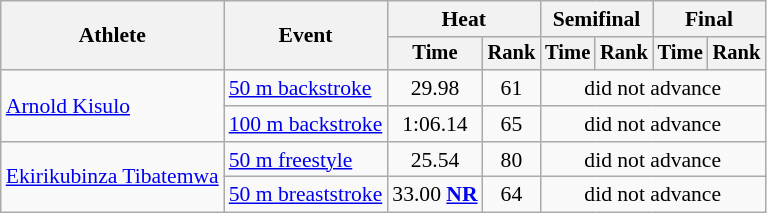<table class=wikitable style="font-size:90%">
<tr>
<th rowspan="2">Athlete</th>
<th rowspan="2">Event</th>
<th colspan="2">Heat</th>
<th colspan="2">Semifinal</th>
<th colspan="2">Final</th>
</tr>
<tr style="font-size:95%">
<th>Time</th>
<th>Rank</th>
<th>Time</th>
<th>Rank</th>
<th>Time</th>
<th>Rank</th>
</tr>
<tr align=center>
<td align=left rowspan=2><a href='#'>Arnold Kisulo</a></td>
<td align=left><a href='#'>50 m backstroke</a></td>
<td>29.98</td>
<td>61</td>
<td colspan=4>did not advance</td>
</tr>
<tr align=center>
<td align=left><a href='#'>100 m backstroke</a></td>
<td>1:06.14</td>
<td>65</td>
<td colspan=4>did not advance</td>
</tr>
<tr align=center>
<td align=left rowspan=2><a href='#'>Ekirikubinza Tibatemwa</a></td>
<td align=left><a href='#'>50 m freestyle</a></td>
<td>25.54</td>
<td>80</td>
<td colspan=4>did not advance</td>
</tr>
<tr align=center>
<td align=left><a href='#'>50 m breaststroke</a></td>
<td>33.00 <strong><a href='#'>NR</a></strong></td>
<td>64</td>
<td colspan=4>did not advance</td>
</tr>
</table>
